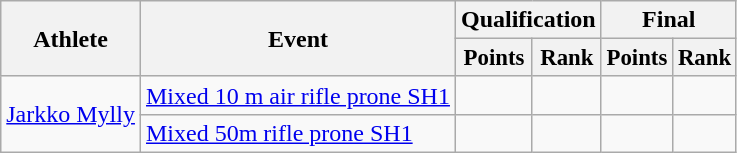<table class=wikitable style}"font-size:90%">
<tr align=center>
<th rowspan="2">Athlete</th>
<th rowspan="2">Event</th>
<th colspan="2">Qualification</th>
<th colspan="2">Final</th>
</tr>
<tr style="font-size:95%">
<th>Points</th>
<th>Rank</th>
<th>Points</th>
<th>Rank</th>
</tr>
<tr align=center>
<td rowspan="2" align=left><a href='#'>Jarkko Mylly</a></td>
<td align=left><a href='#'>Mixed 10 m air rifle prone SH1</a></td>
<td></td>
<td></td>
<td></td>
<td></td>
</tr>
<tr align=center>
<td align=left><a href='#'>Mixed 50m rifle prone SH1</a></td>
<td></td>
<td></td>
<td></td>
<td></td>
</tr>
</table>
